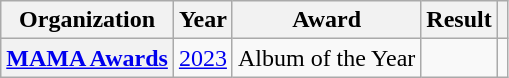<table class="wikitable plainrowheaders sortable">
<tr>
<th scope="col">Organization</th>
<th scope="col">Year</th>
<th scope="col">Award</th>
<th scope="col">Result</th>
<th scope="col" class="unsortable"></th>
</tr>
<tr>
<th scope="row"><a href='#'>MAMA Awards</a></th>
<td style="text-align:center"><a href='#'>2023</a></td>
<td>Album of the Year</td>
<td></td>
<td style="text-align:center"></td>
</tr>
</table>
